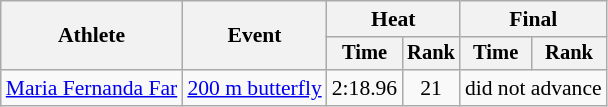<table class=wikitable style="font-size:90%">
<tr>
<th rowspan=2>Athlete</th>
<th rowspan=2>Event</th>
<th colspan="2">Heat</th>
<th colspan="2">Final</th>
</tr>
<tr style="font-size:95%">
<th>Time</th>
<th>Rank</th>
<th>Time</th>
<th>Rank</th>
</tr>
<tr align=center>
<td align=left><a href='#'>Maria Fernanda Far</a></td>
<td align=left><a href='#'>200 m butterfly</a></td>
<td>2:18.96</td>
<td>21</td>
<td colspan=2>did not advance</td>
</tr>
</table>
